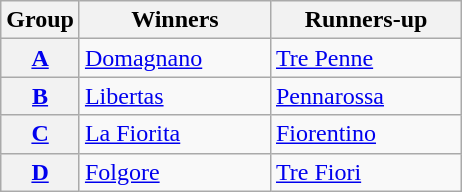<table class="wikitable">
<tr>
<th>Group</th>
<th width=120>Winners</th>
<th width=120>Runners-up</th>
</tr>
<tr>
<th><a href='#'>A</a></th>
<td><a href='#'>Domagnano</a></td>
<td><a href='#'>Tre Penne</a></td>
</tr>
<tr>
<th><a href='#'>B</a></th>
<td><a href='#'>Libertas</a></td>
<td><a href='#'>Pennarossa</a></td>
</tr>
<tr>
<th><a href='#'>C</a></th>
<td><a href='#'>La Fiorita</a></td>
<td><a href='#'>Fiorentino</a></td>
</tr>
<tr>
<th><a href='#'>D</a></th>
<td><a href='#'>Folgore</a></td>
<td><a href='#'>Tre Fiori</a></td>
</tr>
</table>
